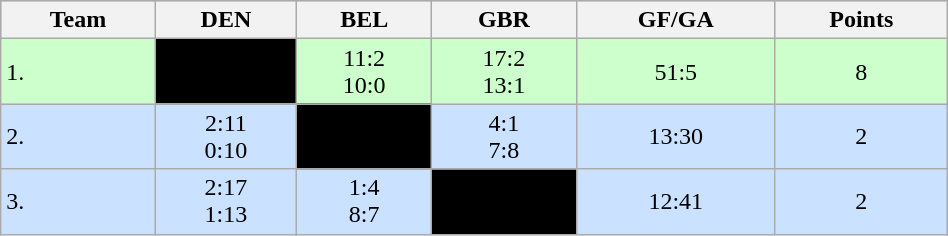<table class="wikitable" bgcolor="#EFEFFF" width="50%">
<tr bgcolor="#BCD2EE">
<th>Team</th>
<th>DEN</th>
<th>BEL</th>
<th>GBR</th>
<th>GF/GA</th>
<th>Points</th>
</tr>
<tr bgcolor="#ccffcc" align="center">
<td align="left">1. </td>
<td style="background:#000000;"></td>
<td>11:2<br>10:0</td>
<td>17:2<br>13:1</td>
<td>51:5</td>
<td>8</td>
</tr>
<tr bgcolor="#CAE1FF" align="center">
<td align="left">2. </td>
<td>2:11<br>0:10</td>
<td style="background:#000000;"></td>
<td>4:1<br>7:8</td>
<td>13:30</td>
<td>2</td>
</tr>
<tr bgcolor="#CAE1FF" align="center">
<td align="left">3. </td>
<td>2:17<br>1:13</td>
<td>1:4<br>8:7</td>
<td style="background:#000000;"></td>
<td>12:41</td>
<td>2</td>
</tr>
</table>
